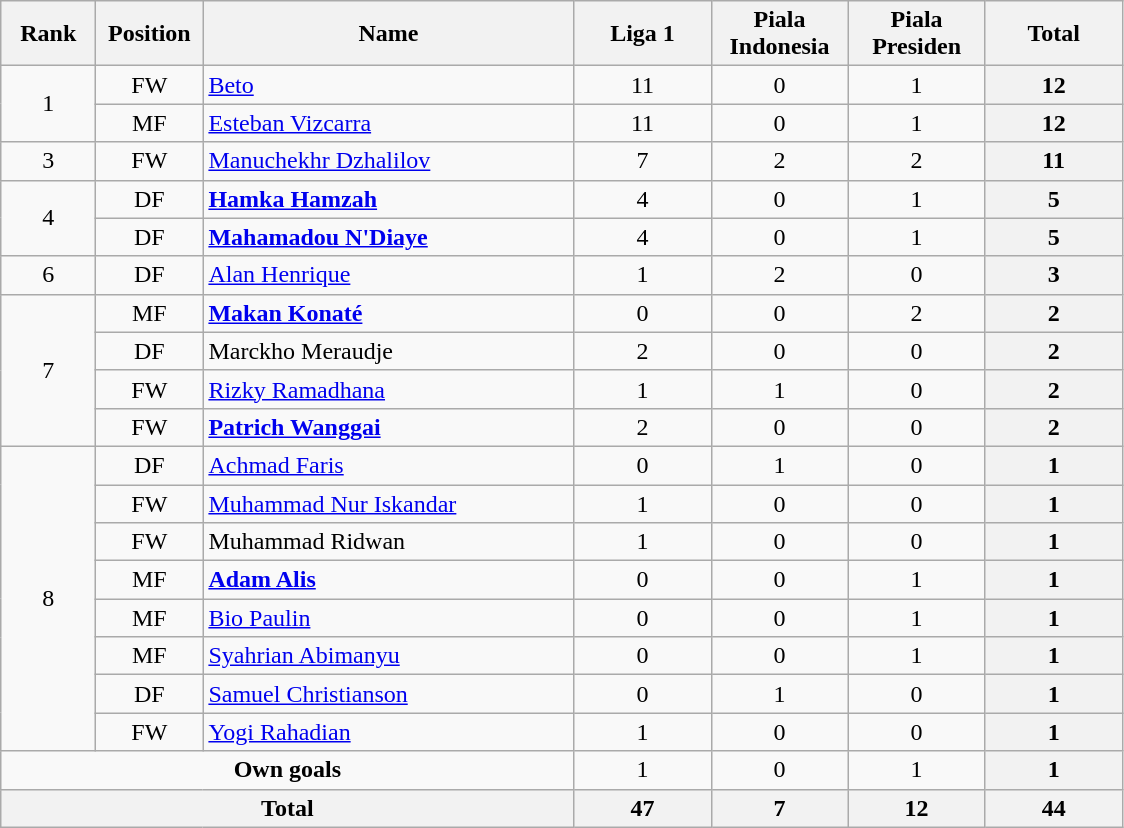<table class="wikitable" style="text-align: center;">
<tr>
<th style="width:56px;">Rank</th>
<th style="width:64px;">Position</th>
<th style="width:240px;">Name</th>
<th style="width:84px;">Liga 1</th>
<th style="width:84px;">Piala Indonesia</th>
<th style="width:84px;">Piala Presiden</th>
<th style="width:84px;"><strong>Total</strong></th>
</tr>
<tr>
<td rowspan="2">1</td>
<td>FW</td>
<td align=left> <a href='#'>Beto</a></td>
<td>11</td>
<td>0</td>
<td>1</td>
<th>12</th>
</tr>
<tr>
<td>MF</td>
<td align=left> <a href='#'>Esteban Vizcarra</a></td>
<td>11</td>
<td>0</td>
<td>1</td>
<th>12</th>
</tr>
<tr>
<td>3</td>
<td>FW</td>
<td align=left> <a href='#'>Manuchekhr Dzhalilov</a></td>
<td>7</td>
<td>2</td>
<td>2</td>
<th>11</th>
</tr>
<tr>
<td rowspan="2">4</td>
<td>DF</td>
<td align=left> <strong><a href='#'>Hamka Hamzah</a></strong></td>
<td>4</td>
<td>0</td>
<td>1</td>
<th>5</th>
</tr>
<tr>
<td>DF</td>
<td align=left> <strong><a href='#'>Mahamadou N'Diaye</a></strong></td>
<td>4</td>
<td>0</td>
<td>1</td>
<th>5</th>
</tr>
<tr>
<td>6</td>
<td>DF</td>
<td align=left> <a href='#'>Alan Henrique</a></td>
<td>1</td>
<td>2</td>
<td>0</td>
<th>3</th>
</tr>
<tr>
<td rowspan="4">7</td>
<td>MF</td>
<td align=left> <strong><a href='#'>Makan Konaté</a></strong></td>
<td>0</td>
<td>0</td>
<td>2</td>
<th>2</th>
</tr>
<tr>
<td>DF</td>
<td align=left> Marckho Meraudje</td>
<td>2</td>
<td>0</td>
<td>0</td>
<th>2</th>
</tr>
<tr>
<td>FW</td>
<td align=left> <a href='#'>Rizky Ramadhana</a></td>
<td>1</td>
<td>1</td>
<td>0</td>
<th>2</th>
</tr>
<tr>
<td>FW</td>
<td align=left> <strong><a href='#'>Patrich Wanggai</a></strong></td>
<td>2</td>
<td>0</td>
<td>0</td>
<th>2</th>
</tr>
<tr>
<td rowspan="8">8</td>
<td>DF</td>
<td align=left> <a href='#'>Achmad Faris</a></td>
<td>0</td>
<td>1</td>
<td>0</td>
<th>1</th>
</tr>
<tr>
<td>FW</td>
<td align=left> <a href='#'>Muhammad Nur Iskandar</a></td>
<td>1</td>
<td>0</td>
<td>0</td>
<th>1</th>
</tr>
<tr>
<td>FW</td>
<td align=left> Muhammad Ridwan</td>
<td>1</td>
<td>0</td>
<td>0</td>
<th>1</th>
</tr>
<tr>
<td>MF</td>
<td align=left> <strong><a href='#'>Adam Alis</a></strong></td>
<td>0</td>
<td>0</td>
<td>1</td>
<th>1</th>
</tr>
<tr>
<td>MF</td>
<td align=left> <a href='#'>Bio Paulin</a></td>
<td>0</td>
<td>0</td>
<td>1</td>
<th>1</th>
</tr>
<tr>
<td>MF</td>
<td align=left> <a href='#'>Syahrian Abimanyu</a></td>
<td>0</td>
<td>0</td>
<td>1</td>
<th>1</th>
</tr>
<tr>
<td>DF</td>
<td align=left> <a href='#'>Samuel Christianson</a></td>
<td>0</td>
<td>1</td>
<td>0</td>
<th>1</th>
</tr>
<tr>
<td>FW</td>
<td align=left> <a href='#'>Yogi Rahadian</a></td>
<td>1</td>
<td>0</td>
<td>0</td>
<th>1</th>
</tr>
<tr>
<td colspan="3"><strong>Own goals</strong></td>
<td>1</td>
<td>0</td>
<td>1</td>
<th>1</th>
</tr>
<tr>
<th colspan="3">Total</th>
<th>47</th>
<th>7</th>
<th>12</th>
<th>44</th>
</tr>
</table>
